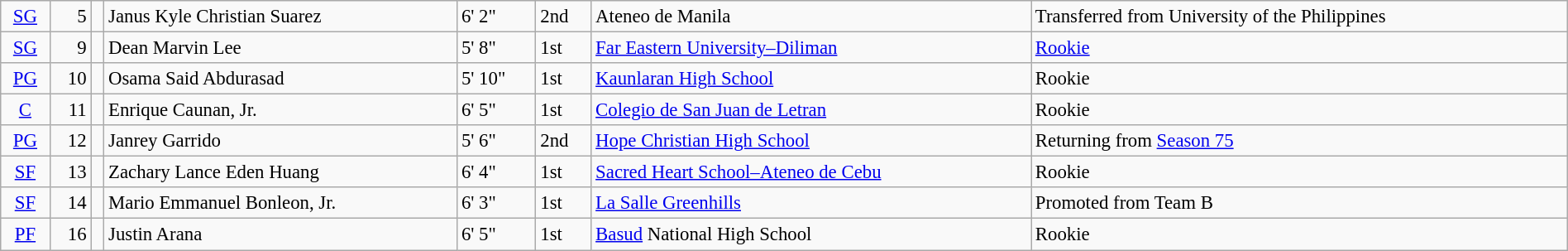<table class=wikitable width=100% style=font-size:95%>
<tr>
<td align=center><a href='#'>SG</a></td>
<td align=right>5</td>
<td></td>
<td>Janus Kyle Christian Suarez</td>
<td>6' 2"</td>
<td>2nd</td>
<td>Ateneo de Manila</td>
<td>Transferred from University of the Philippines</td>
</tr>
<tr>
<td align=center><a href='#'>SG</a></td>
<td align=right>9</td>
<td></td>
<td>Dean Marvin Lee</td>
<td>5' 8"</td>
<td>1st</td>
<td><a href='#'>Far Eastern University–Diliman</a></td>
<td><a href='#'>Rookie</a></td>
</tr>
<tr>
<td align=center><a href='#'>PG</a></td>
<td align=right>10</td>
<td></td>
<td>Osama Said Abdurasad</td>
<td>5' 10"</td>
<td>1st</td>
<td><a href='#'>Kaunlaran High School</a></td>
<td>Rookie</td>
</tr>
<tr>
<td align=center><a href='#'>C</a></td>
<td align=right>11</td>
<td></td>
<td>Enrique Caunan, Jr.</td>
<td>6' 5"</td>
<td>1st</td>
<td><a href='#'>Colegio de San Juan de Letran</a></td>
<td>Rookie</td>
</tr>
<tr>
<td align=center><a href='#'>PG</a></td>
<td align=right>12</td>
<td></td>
<td>Janrey Garrido</td>
<td>5' 6"</td>
<td>2nd</td>
<td><a href='#'>Hope Christian High School</a></td>
<td>Returning from <a href='#'>Season 75</a></td>
</tr>
<tr>
<td align=center><a href='#'>SF</a></td>
<td align=right>13</td>
<td></td>
<td>Zachary Lance Eden Huang</td>
<td>6' 4"</td>
<td>1st</td>
<td><a href='#'>Sacred Heart School–Ateneo de Cebu</a></td>
<td>Rookie</td>
</tr>
<tr>
<td align=center><a href='#'>SF</a></td>
<td align=right>14</td>
<td></td>
<td>Mario Emmanuel Bonleon, Jr.</td>
<td>6' 3"</td>
<td>1st</td>
<td><a href='#'>La Salle Greenhills</a></td>
<td>Promoted from Team B</td>
</tr>
<tr>
<td align=center><a href='#'>PF</a></td>
<td align=right>16</td>
<td></td>
<td>Justin Arana</td>
<td>6' 5"</td>
<td>1st</td>
<td><a href='#'>Basud</a> National High School</td>
<td>Rookie</td>
</tr>
</table>
